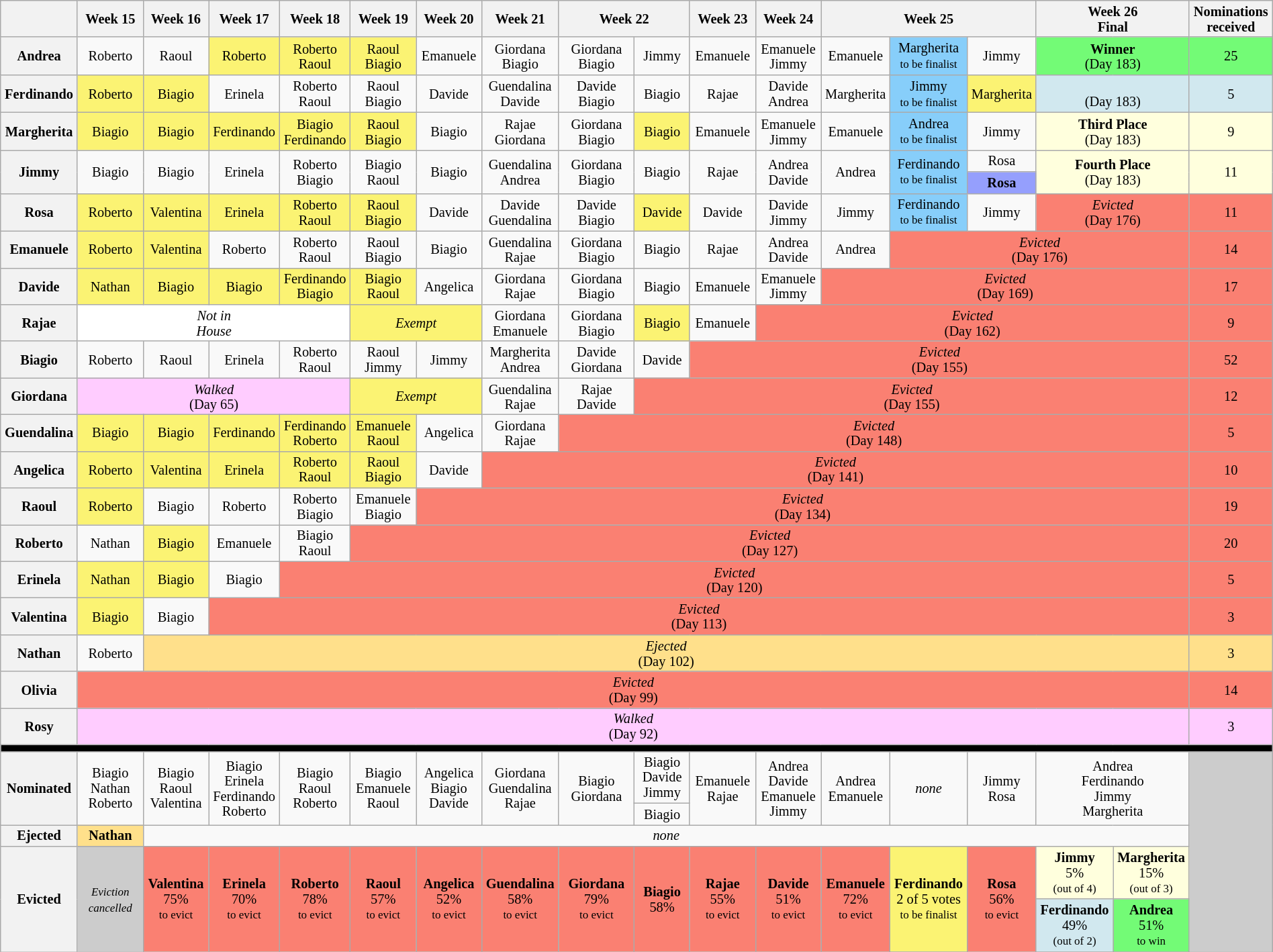<table class="wikitable" style="font-size:85%; width:100%; text-align:center; line-height:15px;">
<tr>
<th style="width: 5%;"></th>
<th style="width: 5%;">Week 15</th>
<th style="width: 5%;">Week 16</th>
<th style="width: 5%;">Week 17</th>
<th style="width: 5%;">Week 18</th>
<th style="width: 5%;">Week 19</th>
<th style="width: 5%;">Week 20</th>
<th style="width: 5%;">Week 21</th>
<th style="width: 10%;" colspan="2">Week 22</th>
<th style="width: 5%;">Week 23</th>
<th style="width: 5%;">Week 24</th>
<th style="width: 15%;" colspan="3">Week 25</th>
<th style="width: 10%;" colspan="2">Week 26<br>Final</th>
<th style="width: 5%;">Nominations<br>received</th>
</tr>
<tr>
<th>Andrea</th>
<td>Roberto</td>
<td>Raoul</td>
<td style="background:#FBF373">Roberto</td>
<td style="background:#FBF373">Roberto<br>Raoul</td>
<td style="background:#FBF373">Raoul<br>Biagio</td>
<td>Emanuele</td>
<td>Giordana<br>Biagio</td>
<td>Giordana<br>Biagio</td>
<td>Jimmy</td>
<td>Emanuele</td>
<td>Emanuele<br>Jimmy</td>
<td>Emanuele</td>
<td span style="background:#87CEFA">Margherita<br><small>to be finalist</small></td>
<td>Jimmy</td>
<td style="background:#73FB76" colspan="2"><strong>Winner</strong><br>(Day 183)</td>
<td style="background:#73FB76">25</td>
</tr>
<tr>
<th>Ferdinando</th>
<td style="background:#FBF373">Roberto</td>
<td style="background:#FBF373">Biagio</td>
<td>Erinela</td>
<td>Roberto<br>Raoul</td>
<td>Raoul<br>Biagio</td>
<td>Davide</td>
<td>Guendalina<br>Davide</td>
<td>Davide<br>Biagio</td>
<td>Biagio</td>
<td>Rajae</td>
<td>Davide<br>Andrea</td>
<td>Margherita</td>
<td span style="background:#87CEFA">Jimmy<br><small>to be finalist</small></td>
<td style="background:#FBF373">Margherita</td>
<td style="background:#D1E8EF" colspan="2"><strong></strong><br>(Day 183)</td>
<td style="background:#D1E8EF">5</td>
</tr>
<tr>
<th>Margherita</th>
<td style="background:#FBF373">Biagio</td>
<td style="background:#FBF373">Biagio</td>
<td style="background:#FBF373">Ferdinando</td>
<td style="background:#FBF373">Biagio<br>Ferdinando</td>
<td style="background:#FBF373">Raoul<br>Biagio</td>
<td>Biagio</td>
<td>Rajae<br>Giordana</td>
<td>Giordana<br>Biagio</td>
<td style="background:#FBF373">Biagio</td>
<td>Emanuele</td>
<td>Emanuele<br>Jimmy</td>
<td>Emanuele</td>
<td span style="background:#87CEFA">Andrea<br><small>to be finalist</small></td>
<td>Jimmy</td>
<td style="background:#FFFFDD" colspan="2"><strong>Third Place</strong><br>(Day 183)</td>
<td style="background:#FFFFDD">9</td>
</tr>
<tr>
<th rowspan="2">Jimmy</th>
<td rowspan="2">Biagio</td>
<td rowspan="2">Biagio</td>
<td rowspan="2">Erinela</td>
<td rowspan="2">Roberto<br>Biagio</td>
<td rowspan="2">Biagio<br>Raoul</td>
<td rowspan="2">Biagio</td>
<td rowspan="2">Guendalina<br>Andrea</td>
<td rowspan="2">Giordana<br>Biagio</td>
<td rowspan="2">Biagio</td>
<td rowspan="2">Rajae</td>
<td rowspan="2">Andrea<br>Davide</td>
<td rowspan="2">Andrea</td>
<td span style="background:#87CEFA" rowspan="2">Ferdinando<br><small>to be finalist</small></td>
<td>Rosa</td>
<td style="background:#FFFFDD" colspan="2" rowspan="2"><strong>Fourth Place</strong><br>(Day 183)</td>
<td style="background:#FFFFDD" rowspan="2">11</td>
</tr>
<tr>
<td span style="background:#959ffd"><strong>Rosa</strong></td>
</tr>
<tr>
<th>Rosa</th>
<td style="background:#FBF373">Roberto</td>
<td style="background:#FBF373">Valentina</td>
<td style="background:#FBF373">Erinela</td>
<td style="background:#FBF373">Roberto<br>Raoul</td>
<td style="background:#FBF373">Raoul<br>Biagio</td>
<td>Davide</td>
<td>Davide<br>Guendalina</td>
<td>Davide<br>Biagio</td>
<td style="background:#FBF373">Davide</td>
<td>Davide</td>
<td>Davide<br>Jimmy</td>
<td>Jimmy</td>
<td span style="background:#87CEFA">Ferdinando<br><small>to be finalist</small></td>
<td>Jimmy</td>
<td style="background:#FA8072" colspan="2"><em>Evicted</em><br>(Day 176)</td>
<td style="background:#FA8072">11</td>
</tr>
<tr>
<th>Emanuele</th>
<td style="background:#FBF373">Roberto</td>
<td style="background:#FBF373">Valentina</td>
<td>Roberto</td>
<td>Roberto<br>Raoul</td>
<td>Raoul<br>Biagio</td>
<td>Biagio</td>
<td>Guendalina<br>Rajae</td>
<td>Giordana<br>Biagio</td>
<td>Biagio</td>
<td>Rajae</td>
<td>Andrea<br>Davide</td>
<td>Andrea</td>
<td style="background:#FA8072" colspan="4"><em>Evicted</em><br>(Day 176)</td>
<td style="background:#FA8072">14</td>
</tr>
<tr>
<th>Davide</th>
<td style="background:#FBF373">Nathan</td>
<td style="background:#FBF373">Biagio</td>
<td style="background:#FBF373">Biagio</td>
<td style="background:#FBF373">Ferdinando<br>Biagio</td>
<td style="background:#FBF373">Biagio<br>Raoul</td>
<td>Angelica</td>
<td>Giordana<br>Rajae</td>
<td>Giordana<br>Biagio</td>
<td>Biagio</td>
<td>Emanuele</td>
<td>Emanuele<br>Jimmy</td>
<td style="background:#FA8072" colspan="5"><em>Evicted</em><br>(Day 169)</td>
<td style="background:#FA8072">17</td>
</tr>
<tr>
<th>Rajae</th>
<td colspan="4" style="background:white;"><em>Not in<br>House</em></td>
<td style="background:#FBF373" colspan="2"><em>Exempt</em></td>
<td>Giordana<br>Emanuele</td>
<td>Giordana<br>Biagio</td>
<td style="background:#FBF373">Biagio</td>
<td>Emanuele</td>
<td style="background:#FA8072" colspan="6"><em>Evicted</em><br>(Day 162)</td>
<td style="background:#FA8072">9</td>
</tr>
<tr>
<th>Biagio</th>
<td>Roberto</td>
<td>Raoul</td>
<td>Erinela</td>
<td>Roberto<br>Raoul</td>
<td>Raoul<br>Jimmy</td>
<td>Jimmy</td>
<td>Margherita<br>Andrea</td>
<td>Davide<br>Giordana</td>
<td>Davide</td>
<td style="background:#FA8072" colspan="7"><em>Evicted</em><br>(Day 155)</td>
<td style="background:#FA8072">52</td>
</tr>
<tr>
<th>Giordana</th>
<td colspan="4" style="background:#FCF;"><em>Walked</em><br>(Day 65)</td>
<td colspan="2" style="background:#FBF373"><em>Exempt</em></td>
<td>Guendalina<br>Rajae</td>
<td>Rajae<br>Davide</td>
<td style="background:#FA8072" colspan="8"><em>Evicted</em><br>(Day 155)</td>
<td style="background:#FA8072">12</td>
</tr>
<tr>
<th>Guendalina</th>
<td style="background:#FBF373">Biagio</td>
<td style="background:#FBF373">Biagio</td>
<td style="background:#FBF373">Ferdinando</td>
<td style="background:#FBF373">Ferdinando<br>Roberto</td>
<td style="background:#FBF373">Emanuele<br>Raoul</td>
<td>Angelica</td>
<td>Giordana<br>Rajae</td>
<td style="background:#FA8072" colspan="9"><em>Evicted</em><br>(Day 148)</td>
<td style="background:#FA8072">5</td>
</tr>
<tr>
<th>Angelica</th>
<td style="background:#FBF373">Roberto</td>
<td style="background:#FBF373">Valentina</td>
<td style="background:#FBF373">Erinela</td>
<td style="background:#FBF373">Roberto<br>Raoul</td>
<td style="background:#FBF373">Raoul<br>Biagio</td>
<td>Davide</td>
<td style="background:#FA8072" colspan="10"><em>Evicted</em><br>(Day 141)</td>
<td style="background:#FA8072">10</td>
</tr>
<tr>
<th>Raoul</th>
<td style="background:#FBF373">Roberto</td>
<td>Biagio</td>
<td>Roberto</td>
<td>Roberto<br>Biagio</td>
<td>Emanuele<br>Biagio</td>
<td style="background:#FA8072" colspan="11"><em>Evicted</em><br>(Day 134)</td>
<td style="background:#FA8072">19</td>
</tr>
<tr>
<th>Roberto</th>
<td>Nathan</td>
<td style="background:#FBF373">Biagio</td>
<td>Emanuele</td>
<td>Biagio<br>Raoul</td>
<td style="background:#FA8072" colspan="12"><em>Evicted</em><br>(Day 127)</td>
<td style="background:#FA8072">20</td>
</tr>
<tr>
<th>Erinela</th>
<td style="background:#FBF373">Nathan</td>
<td style="background:#FBF373">Biagio</td>
<td>Biagio</td>
<td style="background:#FA8072" colspan="13"><em>Evicted</em><br>(Day 120)</td>
<td style="background:#FA8072">5</td>
</tr>
<tr>
<th>Valentina</th>
<td style="background:#FBF373">Biagio</td>
<td>Biagio</td>
<td style="background:#FA8072" colspan="14"><em>Evicted</em><br>(Day 113)</td>
<td style="background:#FA8072">3</td>
</tr>
<tr>
<th>Nathan</th>
<td>Roberto</td>
<td style="background:#FFE08B;" colspan="15"><em>Ejected</em><br>(Day 102)</td>
<td style="background:#FFE08B">3</td>
</tr>
<tr>
<th>Olivia</th>
<td colspan="16" style="background:#FA8072"><em>Evicted</em><br>(Day 99)</td>
<td style="background:#FA8072">14</td>
</tr>
<tr>
<th>Rosy</th>
<td colspan="16" style="background:#FFCCFF"><em>Walked</em><br>(Day 92)</td>
<td style="background:#FFCCFF">3</td>
</tr>
<tr>
<td colspan="18" style="background:#000"></td>
</tr>
<tr>
<th rowspan="2">Nominated</th>
<td rowspan="2">Biagio<br>Nathan<br>Roberto</td>
<td rowspan="2">Biagio<br>Raoul<br>Valentina</td>
<td rowspan="2">Biagio<br>Erinela<br>Ferdinando<br>Roberto</td>
<td rowspan="2">Biagio<br>Raoul<br>Roberto</td>
<td rowspan="2">Biagio<br>Emanuele<br>Raoul</td>
<td rowspan="2">Angelica<br>Biagio<br>Davide</td>
<td rowspan="2">Giordana<br>Guendalina<br>Rajae</td>
<td rowspan="2">Biagio<br>Giordana</td>
<td>Biagio<br>Davide<br>Jimmy</td>
<td rowspan="2">Emanuele<br>Rajae</td>
<td rowspan="2">Andrea<br>Davide<br>Emanuele<br>Jimmy</td>
<td rowspan="2">Andrea<br>Emanuele</td>
<td rowspan="2"><em>none</em></td>
<td rowspan="2">Jimmy<br>Rosa</td>
<td colspan="2" rowspan="2">Andrea<br>Ferdinando<br>Jimmy<br>Margherita</td>
<td rowspan="6" style="background:#CCCCCC"></td>
</tr>
<tr>
<td>Biagio</td>
</tr>
<tr>
<th>Ejected</th>
<td style="background:#FFE08B;"><strong>Nathan</strong></td>
<td colspan="15"><em>none</em></td>
</tr>
<tr>
<th rowspan="4">Evicted</th>
<td rowspan="4" style="background:#ccc;"><small><em>Eviction<br>cancelled</em></small></td>
<td style="background:#fa8072;" rowspan="4"><strong>Valentina</strong><br>75%<br><small>to evict</small></td>
<td style="background:#fa8072;" rowspan="4"><strong>Erinela</strong><br>70%<br><small>to evict</small></td>
<td style="background:#fa8072;" rowspan="4"><strong>Roberto</strong><br>78%<br><small>to evict</small></td>
<td style="background:#fa8072;" rowspan="4"><strong>Raoul</strong><br>57%<br><small>to evict</small></td>
<td style="background:#fa8072;" rowspan="4"><strong>Angelica</strong><br>52%<br><small>to evict</small></td>
<td style="background:#fa8072;" rowspan="4"><strong>Guendalina</strong><br>58%<br><small>to evict</small></td>
<td style="background:#fa8072;" rowspan="4"><strong>Giordana</strong><br>79%<br><small>to evict</small></td>
<td style="background:#fa8072;" rowspan="4"><strong>Biagio</strong><br>58%<br><small></small></td>
<td style="background:#fa8072;" rowspan="4"><strong>Rajae</strong><br>55%<br><small>to evict</small></td>
<td style="background:#fa8072;" rowspan="4"><strong>Davide</strong><br>51%<br><small>to evict</small></td>
<td style="background:#fa8072;" rowspan="4"><strong>Emanuele</strong><br>72%<br><small>to evict</small></td>
<td style="background:#FBF373;" rowspan="2"><strong>Ferdinando</strong><br>2 of 5 votes<br><small>to be finalist</small></td>
<td style="background:#fa8072;" rowspan="4"><strong>Rosa</strong><br>56%<br><small>to evict</small></td>
<td style="background:#FFFFDD;"><strong>Jimmy</strong><br>5%<br><small>(out of 4)</small></td>
<td style="background:#FFFFDD"><strong>Margherita</strong><br>15%<br><small>(out of 3)</small></td>
</tr>
<tr>
<td style="background:#D1E8EF;"><strong>Ferdinando</strong><br>49%<br><small>(out of 2)</small></td>
<td style="background:#73FB76;"><strong>Andrea</strong><br>51%<br><small>to win</small></td>
</tr>
<tr>
</tr>
</table>
